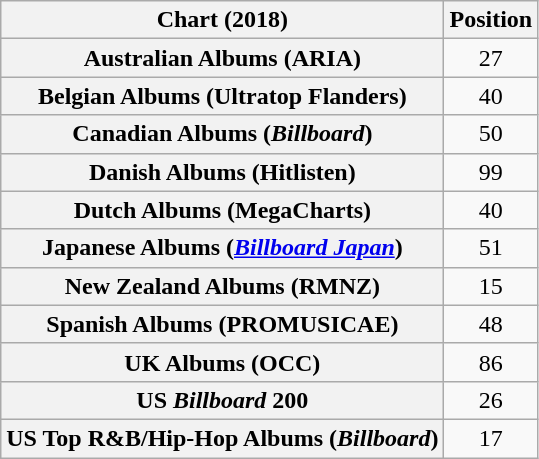<table class="wikitable sortable plainrowheaders" style="text-align:center">
<tr>
<th scope="col">Chart (2018)</th>
<th scope="col">Position</th>
</tr>
<tr>
<th scope="row">Australian Albums (ARIA)</th>
<td>27</td>
</tr>
<tr>
<th scope="row">Belgian Albums (Ultratop Flanders)</th>
<td>40</td>
</tr>
<tr>
<th scope="row">Canadian Albums (<em>Billboard</em>)</th>
<td>50</td>
</tr>
<tr>
<th scope="row">Danish Albums (Hitlisten)</th>
<td>99</td>
</tr>
<tr>
<th scope="row">Dutch Albums (MegaCharts)</th>
<td>40</td>
</tr>
<tr>
<th scope="row">Japanese Albums (<em><a href='#'>Billboard Japan</a></em>)</th>
<td>51</td>
</tr>
<tr>
<th scope="row">New Zealand Albums (RMNZ)</th>
<td>15</td>
</tr>
<tr>
<th scope="row">Spanish Albums (PROMUSICAE)</th>
<td>48</td>
</tr>
<tr>
<th scope="row">UK Albums (OCC)</th>
<td>86</td>
</tr>
<tr>
<th scope="row">US <em>Billboard</em> 200</th>
<td>26</td>
</tr>
<tr>
<th scope="row">US Top R&B/Hip-Hop Albums (<em>Billboard</em>)</th>
<td>17</td>
</tr>
</table>
